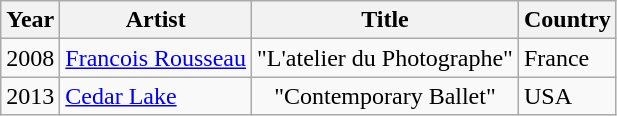<table class="wikitable">
<tr>
<th>Year</th>
<th>Artist</th>
<th>Title</th>
<th>Country</th>
</tr>
<tr>
<td>2008</td>
<td><a href='#'>Francois Rousseau</a></td>
<td style="text-align:center;">"L'atelier du Photographe"</td>
<td>France</td>
</tr>
<tr>
<td>2013</td>
<td><a href='#'>Cedar Lake</a></td>
<td style="text-align:center;">"Contemporary Ballet"</td>
<td>USA</td>
</tr>
</table>
